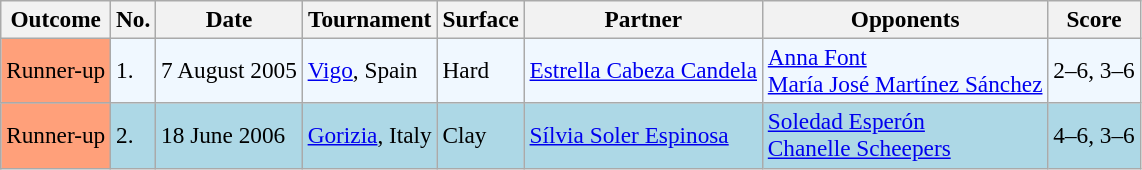<table class="sortable wikitable" style="font-size:97%;">
<tr>
<th>Outcome</th>
<th>No.</th>
<th>Date</th>
<th>Tournament</th>
<th>Surface</th>
<th>Partner</th>
<th>Opponents</th>
<th>Score</th>
</tr>
<tr style="background:#f0f8ff;">
<td style="background:#ffa07a;">Runner-up</td>
<td>1.</td>
<td>7 August 2005</td>
<td><a href='#'>Vigo</a>, Spain</td>
<td>Hard</td>
<td> <a href='#'>Estrella Cabeza Candela</a></td>
<td> <a href='#'>Anna Font</a><br> <a href='#'>María José Martínez Sánchez</a></td>
<td>2–6, 3–6</td>
</tr>
<tr style="background:lightblue;">
<td style="background:#ffa07a;">Runner-up</td>
<td>2.</td>
<td>18 June 2006</td>
<td><a href='#'>Gorizia</a>, Italy</td>
<td>Clay</td>
<td> <a href='#'>Sílvia Soler Espinosa</a></td>
<td> <a href='#'>Soledad Esperón</a><br> <a href='#'>Chanelle Scheepers</a></td>
<td>4–6, 3–6</td>
</tr>
</table>
